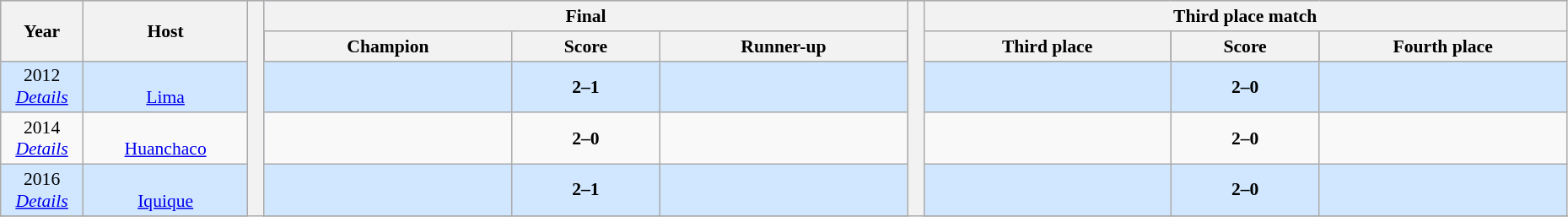<table class="wikitable" style="font-size:90%; width: 98%; text-align: center;">
<tr bgcolor=#C1D8FF>
<th rowspan=2 width=5%>Year</th>
<th rowspan=2 width=10%>Host</th>
<th width=1% rowspan=100 bgcolor=ffffff></th>
<th colspan=3>Final</th>
<th width=1% rowspan=100 bgcolor=ffffff></th>
<th colspan=3>Third place match</th>
</tr>
<tr bgcolor=FEF>
<th width=15%>Champion</th>
<th width=9%>Score</th>
<th width=15%>Runner-up</th>
<th width=15%>Third place</th>
<th width=9%>Score</th>
<th width=15%>Fourth place</th>
</tr>
<tr bgcolor=#D0E7FF>
<td>2012<br><em><a href='#'>Details</a></em></td>
<td><br><a href='#'>Lima</a></td>
<td><strong></strong></td>
<td><strong> 2–1 </strong></td>
<td></td>
<td></td>
<td><strong> 2–0 </strong></td>
<td></td>
</tr>
<tr>
<td>2014<br><em><a href='#'>Details</a></em></td>
<td><br><a href='#'>Huanchaco</a></td>
<td><strong></strong></td>
<td><strong> 2–0 </strong></td>
<td></td>
<td></td>
<td><strong> 2–0 </strong></td>
<td></td>
</tr>
<tr bgcolor=#D0E7FF>
<td>2016<br><em><a href='#'>Details</a></em></td>
<td><br><a href='#'>Iquique</a></td>
<td><strong></strong></td>
<td><strong> 2–1 </strong></td>
<td></td>
<td></td>
<td><strong> 2–0 </strong></td>
<td></td>
</tr>
<tr>
</tr>
</table>
